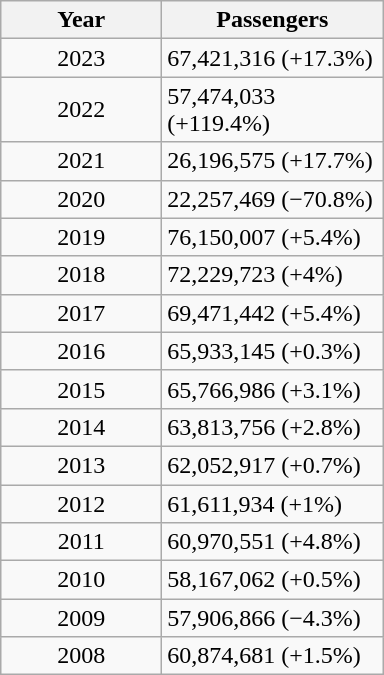<table class="wikitable">
<tr>
<th style="width:100px">Year</th>
<th style="width:140px">Passengers</th>
</tr>
<tr>
<td style="text-align:center;">2023</td>
<td>67,421,316 (+17.3%)</td>
</tr>
<tr>
<td style="text-align:center;">2022</td>
<td>57,474,033 (+119.4%)</td>
</tr>
<tr>
<td style="text-align:center;">2021</td>
<td>26,196,575 (+17.7%)</td>
</tr>
<tr>
<td style="text-align:center;">2020</td>
<td>22,257,469 (−70.8%)</td>
</tr>
<tr>
<td style="text-align:center;">2019</td>
<td>76,150,007 (+5.4%)</td>
</tr>
<tr>
<td style="text-align:center;">2018</td>
<td>72,229,723 (+4%)</td>
</tr>
<tr>
<td style="text-align:center;">2017</td>
<td>69,471,442 (+5.4%)</td>
</tr>
<tr>
<td style="text-align:center;">2016</td>
<td>65,933,145 (+0.3%)</td>
</tr>
<tr>
<td style="text-align:center;">2015</td>
<td>65,766,986 (+3.1%)</td>
</tr>
<tr>
<td style="text-align:center;">2014</td>
<td>63,813,756 (+2.8%)</td>
</tr>
<tr>
<td style="text-align:center;">2013</td>
<td>62,052,917 (+0.7%)</td>
</tr>
<tr>
<td style="text-align:center;">2012</td>
<td>61,611,934 (+1%)</td>
</tr>
<tr>
<td style="text-align:center;">2011</td>
<td>60,970,551 (+4.8%)</td>
</tr>
<tr>
<td style="text-align:center;">2010</td>
<td>58,167,062 (+0.5%)</td>
</tr>
<tr>
<td style="text-align:center;">2009</td>
<td>57,906,866 (−4.3%)</td>
</tr>
<tr>
<td style="text-align:center;">2008</td>
<td>60,874,681 (+1.5%)</td>
</tr>
</table>
